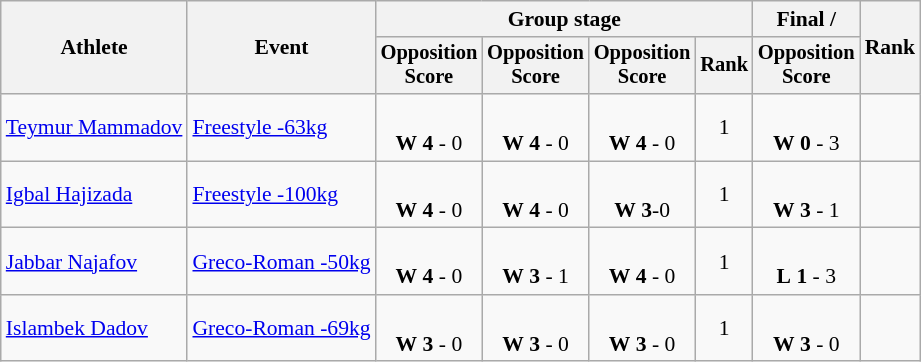<table class="wikitable" style="font-size:90%">
<tr>
<th rowspan=2>Athlete</th>
<th rowspan=2>Event</th>
<th colspan=4>Group stage</th>
<th>Final / </th>
<th rowspan=2>Rank</th>
</tr>
<tr style="font-size:95%">
<th>Opposition<br>Score</th>
<th>Opposition<br>Score</th>
<th>Opposition<br>Score</th>
<th>Rank</th>
<th>Opposition<br>Score</th>
</tr>
<tr align=center>
<td align=left><a href='#'>Teymur Mammadov</a></td>
<td align=left><a href='#'>Freestyle -63kg</a></td>
<td><br><strong>W</strong> <strong>4</strong> - 0 <sup></sup></td>
<td><br><strong>W</strong> <strong>4</strong> - 0 <sup></sup></td>
<td><br><strong>W</strong> <strong>4</strong> - 0 <sup></sup></td>
<td>1 </td>
<td><br><strong>W</strong> <strong>0</strong> - 3 <sup></sup></td>
<td></td>
</tr>
<tr align=center>
<td align=left><a href='#'>Igbal Hajizada</a></td>
<td align=left><a href='#'>Freestyle -100kg</a></td>
<td><br><strong>W</strong> <strong>4</strong> - 0 <sup></sup></td>
<td><br><strong>W</strong> <strong>4</strong> - 0 <sup></sup></td>
<td><br><strong>W</strong> <strong>3</strong>-0 <sup></sup></td>
<td>1 </td>
<td><br><strong>W</strong> <strong>3</strong> - 1 <sup></sup></td>
<td></td>
</tr>
<tr align=center>
<td align=left><a href='#'>Jabbar Najafov</a></td>
<td align=left><a href='#'>Greco-Roman -50kg</a></td>
<td><br><strong>W</strong> <strong>4</strong> - 0 <sup></sup></td>
<td><br><strong>W</strong> <strong>3</strong> - 1 <sup></sup></td>
<td><br><strong>W</strong> <strong>4</strong> - 0 <sup></sup></td>
<td>1 </td>
<td><br><strong>L</strong> <strong>1</strong> - 3 <sup></sup></td>
<td></td>
</tr>
<tr align=center>
<td align=left><a href='#'>Islambek Dadov</a></td>
<td align=left><a href='#'>Greco-Roman -69kg</a></td>
<td><br><strong>W</strong> <strong>3</strong> - 0 <sup></sup></td>
<td><br><strong>W</strong> <strong>3</strong> - 0 <sup></sup></td>
<td><br><strong>W</strong> <strong>3</strong> - 0 <sup></sup></td>
<td>1 </td>
<td><br><strong>W</strong> <strong>3</strong> - 0 <sup></sup></td>
<td></td>
</tr>
</table>
